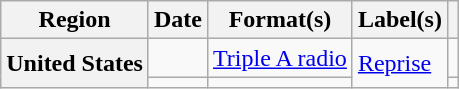<table class="wikitable plainrowheaders" style="text-align:left">
<tr>
<th scope="col">Region</th>
<th scope="col">Date</th>
<th scope="col">Format(s)</th>
<th scope="col">Label(s)</th>
<th scope="col"></th>
</tr>
<tr>
<th scope="row" rowspan="2">United States</th>
<td></td>
<td><a href='#'>Triple A radio</a></td>
<td rowspan="2"><a href='#'>Reprise</a></td>
<td></td>
</tr>
<tr>
<td></td>
<td></td>
<td></td>
</tr>
</table>
